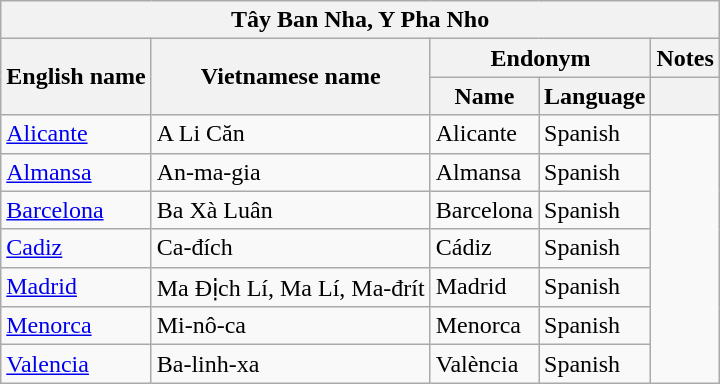<table class="wikitable sortable">
<tr>
<th colspan="5"> Tây Ban Nha, Y Pha Nho</th>
</tr>
<tr>
<th rowspan="2">English name</th>
<th rowspan="2">Vietnamese name</th>
<th colspan="2">Endonym</th>
<th>Notes</th>
</tr>
<tr>
<th>Name</th>
<th>Language</th>
<th></th>
</tr>
<tr>
<td><a href='#'>Alicante</a></td>
<td>A Li Căn</td>
<td>Alicante</td>
<td>Spanish</td>
</tr>
<tr>
<td><a href='#'>Almansa</a></td>
<td>An-ma-gia</td>
<td>Almansa</td>
<td>Spanish</td>
</tr>
<tr>
<td><a href='#'>Barcelona</a></td>
<td>Ba Xà Luân</td>
<td>Barcelona</td>
<td>Spanish</td>
</tr>
<tr>
<td><a href='#'>Cadiz</a></td>
<td>Ca-đích</td>
<td>Cádiz</td>
<td>Spanish</td>
</tr>
<tr>
<td><a href='#'>Madrid</a></td>
<td>Ma Địch Lí, Ma Lí, Ma-đrít</td>
<td>Madrid</td>
<td>Spanish</td>
</tr>
<tr>
<td><a href='#'>Menorca</a></td>
<td>Mi-nô-ca</td>
<td>Menorca</td>
<td>Spanish</td>
</tr>
<tr>
<td><a href='#'>Valencia</a></td>
<td>Ba-linh-xa</td>
<td>València</td>
<td>Spanish</td>
</tr>
</table>
